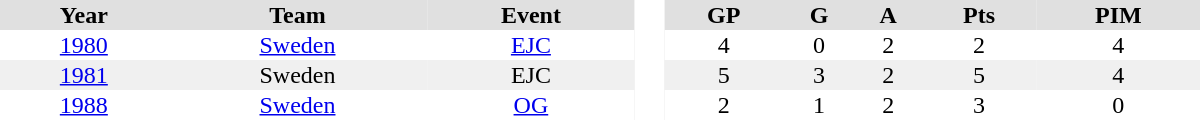<table border="0" cellpadding="1" cellspacing="0" style="text-align:center; width:50em">
<tr ALIGN="center" bgcolor="#e0e0e0">
<th>Year</th>
<th>Team</th>
<th>Event</th>
<th rowspan="99" bgcolor="#ffffff"> </th>
<th>GP</th>
<th>G</th>
<th>A</th>
<th>Pts</th>
<th>PIM</th>
</tr>
<tr>
<td><a href='#'>1980</a></td>
<td><a href='#'>Sweden</a></td>
<td><a href='#'>EJC</a></td>
<td>4</td>
<td>0</td>
<td>2</td>
<td>2</td>
<td>4</td>
</tr>
<tr bgcolor="#f0f0f0">
<td><a href='#'>1981</a></td>
<td>Sweden</td>
<td>EJC</td>
<td>5</td>
<td>3</td>
<td>2</td>
<td>5</td>
<td>4</td>
</tr>
<tr>
<td><a href='#'>1988</a></td>
<td><a href='#'>Sweden</a></td>
<td><a href='#'>OG</a></td>
<td>2</td>
<td>1</td>
<td>2</td>
<td>3</td>
<td>0</td>
</tr>
</table>
